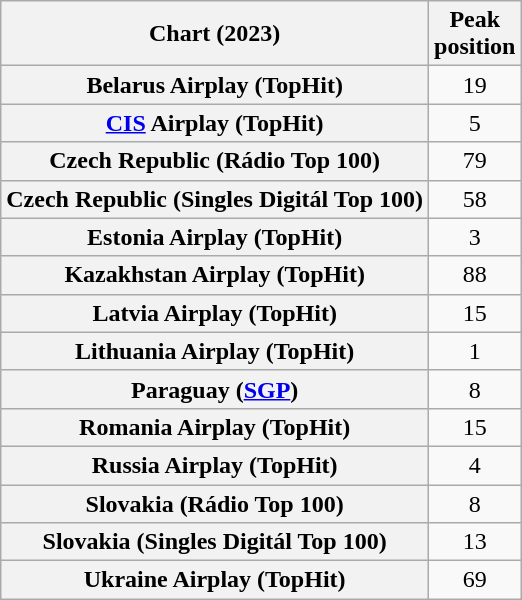<table class="wikitable sortable plainrowheaders" style="text-align:center">
<tr>
<th scope="col">Chart (2023)</th>
<th scope="col">Peak<br>position</th>
</tr>
<tr>
<th scope="row">Belarus Airplay (TopHit)</th>
<td>19</td>
</tr>
<tr>
<th scope="row"><a href='#'>CIS</a> Airplay (TopHit)</th>
<td>5</td>
</tr>
<tr>
<th scope="row">Czech Republic (Rádio Top 100)</th>
<td>79</td>
</tr>
<tr>
<th scope="row">Czech Republic (Singles Digitál Top 100)</th>
<td>58</td>
</tr>
<tr>
<th scope="row">Estonia Airplay (TopHit)</th>
<td>3</td>
</tr>
<tr>
<th scope="row">Kazakhstan Airplay (TopHit)</th>
<td>88</td>
</tr>
<tr>
<th scope="row">Latvia Airplay (TopHit)</th>
<td>15</td>
</tr>
<tr>
<th scope="row">Lithuania Airplay (TopHit)</th>
<td>1</td>
</tr>
<tr>
<th scope="row">Paraguay (<a href='#'>SGP</a>)</th>
<td>8</td>
</tr>
<tr>
<th scope="row">Romania Airplay (TopHit)</th>
<td>15</td>
</tr>
<tr>
<th scope="row">Russia Airplay (TopHit)</th>
<td>4</td>
</tr>
<tr>
<th scope="row">Slovakia (Rádio Top 100)</th>
<td>8</td>
</tr>
<tr>
<th scope="row">Slovakia (Singles Digitál Top 100)</th>
<td>13</td>
</tr>
<tr>
<th scope="row">Ukraine Airplay (TopHit)</th>
<td>69</td>
</tr>
</table>
